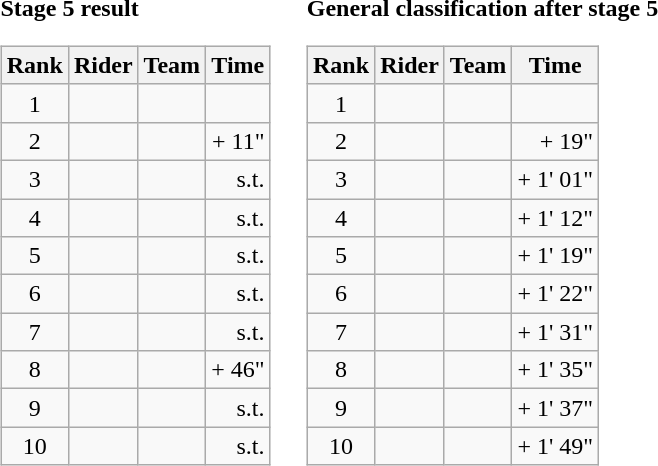<table>
<tr>
<td><strong>Stage 5 result</strong><br><table class="wikitable">
<tr>
<th scope="col">Rank</th>
<th scope="col">Rider</th>
<th scope="col">Team</th>
<th scope="col">Time</th>
</tr>
<tr>
<td style="text-align:center;">1</td>
<td></td>
<td></td>
<td style="text-align:right;"></td>
</tr>
<tr>
<td style="text-align:center;">2</td>
<td></td>
<td></td>
<td style="text-align:right;">+ 11"</td>
</tr>
<tr>
<td style="text-align:center;">3</td>
<td></td>
<td></td>
<td style="text-align:right;">s.t.</td>
</tr>
<tr>
<td style="text-align:center;">4</td>
<td></td>
<td></td>
<td style="text-align:right;">s.t.</td>
</tr>
<tr>
<td style="text-align:center;">5</td>
<td></td>
<td></td>
<td style="text-align:right;">s.t.</td>
</tr>
<tr>
<td style="text-align:center;">6</td>
<td></td>
<td></td>
<td style="text-align:right;">s.t.</td>
</tr>
<tr>
<td style="text-align:center;">7</td>
<td></td>
<td></td>
<td style="text-align:right;">s.t.</td>
</tr>
<tr>
<td style="text-align:center;">8</td>
<td></td>
<td></td>
<td style="text-align:right;">+ 46"</td>
</tr>
<tr>
<td style="text-align:center;">9</td>
<td></td>
<td></td>
<td style="text-align:right;">s.t.</td>
</tr>
<tr>
<td style="text-align:center;">10</td>
<td></td>
<td></td>
<td style="text-align:right;">s.t.</td>
</tr>
</table>
</td>
<td></td>
<td><strong>General classification after stage 5</strong><br><table class="wikitable">
<tr>
<th scope="col">Rank</th>
<th scope="col">Rider</th>
<th scope="col">Team</th>
<th scope="col">Time</th>
</tr>
<tr>
<td style="text-align:center;">1</td>
<td> </td>
<td></td>
<td style="text-align:right;"></td>
</tr>
<tr>
<td style="text-align:center;">2</td>
<td></td>
<td></td>
<td style="text-align:right;">+ 19"</td>
</tr>
<tr>
<td style="text-align:center;">3</td>
<td></td>
<td></td>
<td style="text-align:right;">+ 1' 01"</td>
</tr>
<tr>
<td style="text-align:center;">4</td>
<td></td>
<td></td>
<td style="text-align:right;">+ 1' 12"</td>
</tr>
<tr>
<td style="text-align:center;">5</td>
<td></td>
<td></td>
<td style="text-align:right;">+ 1' 19"</td>
</tr>
<tr>
<td style="text-align:center;">6</td>
<td></td>
<td></td>
<td style="text-align:right;">+ 1' 22"</td>
</tr>
<tr>
<td style="text-align:center;">7</td>
<td></td>
<td></td>
<td style="text-align:right;">+ 1' 31"</td>
</tr>
<tr>
<td style="text-align:center;">8</td>
<td></td>
<td></td>
<td style="text-align:right;">+ 1' 35"</td>
</tr>
<tr>
<td style="text-align:center;">9</td>
<td></td>
<td></td>
<td style="text-align:right;">+ 1' 37"</td>
</tr>
<tr>
<td style="text-align:center;">10</td>
<td></td>
<td></td>
<td style="text-align:right;">+ 1' 49"</td>
</tr>
</table>
</td>
</tr>
</table>
